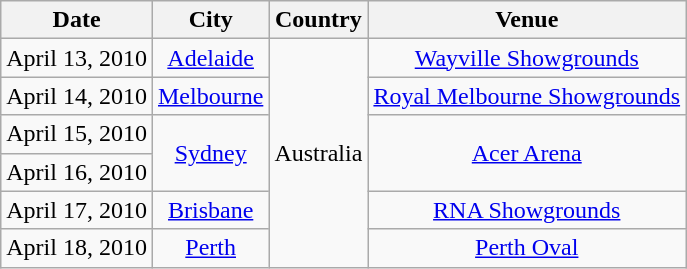<table class="wikitable" style="text-align:center;">
<tr>
<th rowspan="1">Date</th>
<th>City</th>
<th>Country</th>
<th>Venue</th>
</tr>
<tr>
<td>April 13, 2010</td>
<td><a href='#'>Adelaide</a></td>
<td rowspan="6">Australia</td>
<td><a href='#'>Wayville Showgrounds</a></td>
</tr>
<tr>
<td>April 14, 2010</td>
<td><a href='#'>Melbourne</a></td>
<td><a href='#'>Royal Melbourne Showgrounds</a></td>
</tr>
<tr>
<td>April 15, 2010</td>
<td rowspan="2"><a href='#'>Sydney</a></td>
<td rowspan="2"><a href='#'>Acer Arena</a></td>
</tr>
<tr>
<td>April 16, 2010</td>
</tr>
<tr>
<td>April 17, 2010</td>
<td><a href='#'>Brisbane</a></td>
<td><a href='#'>RNA Showgrounds</a></td>
</tr>
<tr>
<td>April 18, 2010</td>
<td><a href='#'>Perth</a></td>
<td><a href='#'>Perth Oval</a></td>
</tr>
</table>
